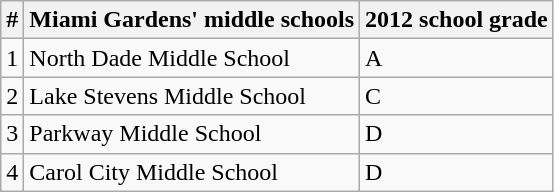<table class="wikitable">
<tr>
<th>#</th>
<th>Miami Gardens' middle schools</th>
<th>2012 school grade</th>
</tr>
<tr>
<td>1</td>
<td>North Dade Middle School</td>
<td>A</td>
</tr>
<tr>
<td>2</td>
<td>Lake Stevens Middle School</td>
<td>C</td>
</tr>
<tr>
<td>3</td>
<td>Parkway Middle School</td>
<td>D</td>
</tr>
<tr>
<td>4</td>
<td>Carol City Middle School</td>
<td>D</td>
</tr>
</table>
